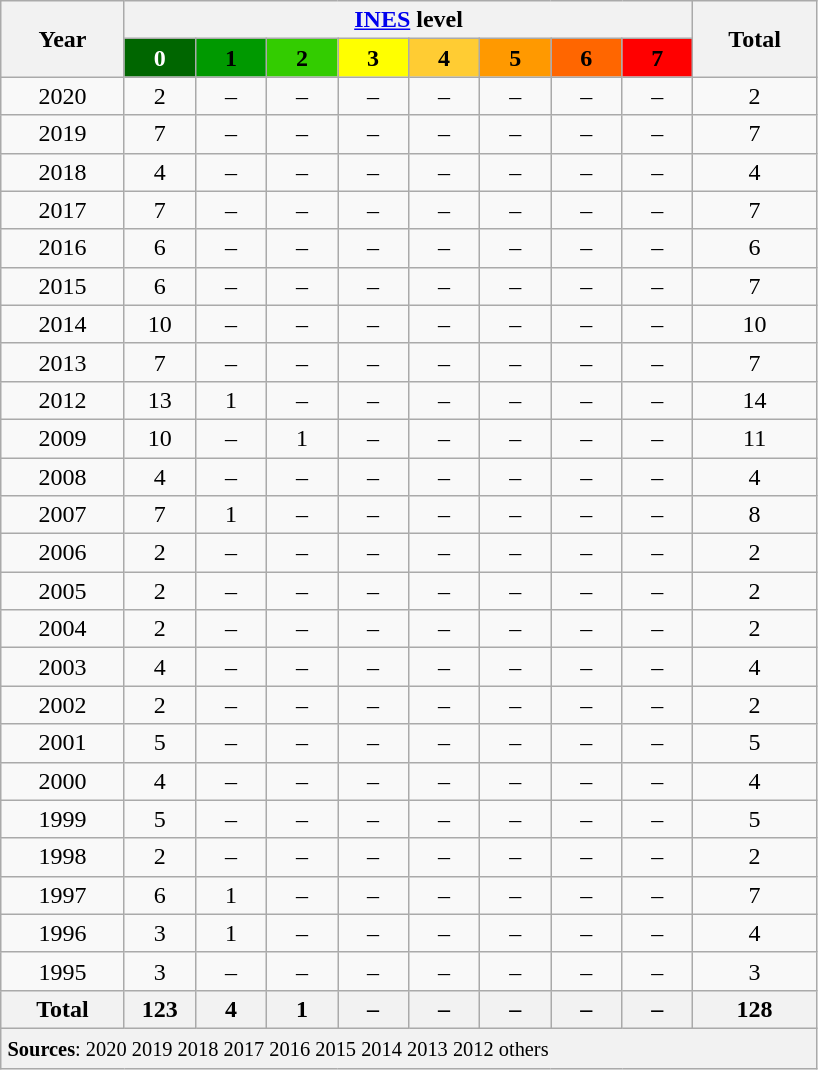<table class="wikitable" style="text-align: center;">
<tr>
<th rowspan=2 style="width: 75px;">Year</th>
<th colspan=8 style="width: 320px;"><a href='#'>INES</a> level</th>
<th rowspan=2 style="width: 75px;">Total</th>
</tr>
<tr>
<th style="background: #060; color: white; width: 40px;">0</th>
<th style="background: #090; width: 40px;">1</th>
<th style="background: #3c0; width: 40px;">2</th>
<th style="background: #ff0; width: 40px;">3</th>
<th style="background: #fc3; width: 40px;">4</th>
<th style="background: #f90; width: 40px;">5</th>
<th style="background: #f60; width: 40px;">6</th>
<th style="background: #f00; width: 40px;">7</th>
</tr>
<tr>
<td>2020</td>
<td>2</td>
<td>–</td>
<td>–</td>
<td>–</td>
<td>–</td>
<td>–</td>
<td>–</td>
<td>–</td>
<td>2</td>
</tr>
<tr>
<td>2019</td>
<td>7</td>
<td>–</td>
<td>–</td>
<td>–</td>
<td>–</td>
<td>–</td>
<td>–</td>
<td>–</td>
<td>7</td>
</tr>
<tr>
<td>2018</td>
<td>4</td>
<td>–</td>
<td>–</td>
<td>–</td>
<td>–</td>
<td>–</td>
<td>–</td>
<td>–</td>
<td>4</td>
</tr>
<tr>
<td>2017</td>
<td>7</td>
<td>–</td>
<td>–</td>
<td>–</td>
<td>–</td>
<td>–</td>
<td>–</td>
<td>–</td>
<td>7</td>
</tr>
<tr>
<td>2016</td>
<td>6</td>
<td>–</td>
<td>–</td>
<td>–</td>
<td>–</td>
<td>–</td>
<td>–</td>
<td>–</td>
<td>6</td>
</tr>
<tr>
<td>2015</td>
<td>6</td>
<td>–</td>
<td>–</td>
<td>–</td>
<td>–</td>
<td>–</td>
<td>–</td>
<td>–</td>
<td>7</td>
</tr>
<tr>
<td>2014</td>
<td>10</td>
<td>–</td>
<td>–</td>
<td>–</td>
<td>–</td>
<td>–</td>
<td>–</td>
<td>–</td>
<td>10</td>
</tr>
<tr>
<td>2013</td>
<td>7</td>
<td>–</td>
<td>–</td>
<td>–</td>
<td>–</td>
<td>–</td>
<td>–</td>
<td>–</td>
<td>7</td>
</tr>
<tr>
<td>2012</td>
<td>13</td>
<td>1</td>
<td>–</td>
<td>–</td>
<td>–</td>
<td>–</td>
<td>–</td>
<td>–</td>
<td>14</td>
</tr>
<tr>
<td>2009</td>
<td>10</td>
<td>–</td>
<td>1</td>
<td>–</td>
<td>–</td>
<td>–</td>
<td>–</td>
<td>–</td>
<td>11</td>
</tr>
<tr>
<td>2008</td>
<td>4</td>
<td>–</td>
<td>–</td>
<td>–</td>
<td>–</td>
<td>–</td>
<td>–</td>
<td>–</td>
<td>4</td>
</tr>
<tr>
<td>2007</td>
<td>7</td>
<td>1</td>
<td>–</td>
<td>–</td>
<td>–</td>
<td>–</td>
<td>–</td>
<td>–</td>
<td>8</td>
</tr>
<tr>
<td>2006</td>
<td>2</td>
<td>–</td>
<td>–</td>
<td>–</td>
<td>–</td>
<td>–</td>
<td>–</td>
<td>–</td>
<td>2</td>
</tr>
<tr>
<td>2005</td>
<td>2</td>
<td>–</td>
<td>–</td>
<td>–</td>
<td>–</td>
<td>–</td>
<td>–</td>
<td>–</td>
<td>2</td>
</tr>
<tr>
<td>2004</td>
<td>2</td>
<td>–</td>
<td>–</td>
<td>–</td>
<td>–</td>
<td>–</td>
<td>–</td>
<td>–</td>
<td>2</td>
</tr>
<tr>
<td>2003</td>
<td>4</td>
<td>–</td>
<td>–</td>
<td>–</td>
<td>–</td>
<td>–</td>
<td>–</td>
<td>–</td>
<td>4</td>
</tr>
<tr>
<td>2002</td>
<td>2</td>
<td>–</td>
<td>–</td>
<td>–</td>
<td>–</td>
<td>–</td>
<td>–</td>
<td>–</td>
<td>2</td>
</tr>
<tr>
<td>2001</td>
<td>5</td>
<td>–</td>
<td>–</td>
<td>–</td>
<td>–</td>
<td>–</td>
<td>–</td>
<td>–</td>
<td>5</td>
</tr>
<tr>
<td>2000</td>
<td>4</td>
<td>–</td>
<td>–</td>
<td>–</td>
<td>–</td>
<td>–</td>
<td>–</td>
<td>–</td>
<td>4</td>
</tr>
<tr>
<td>1999</td>
<td>5</td>
<td>–</td>
<td>–</td>
<td>–</td>
<td>–</td>
<td>–</td>
<td>–</td>
<td>–</td>
<td>5</td>
</tr>
<tr>
<td>1998</td>
<td>2</td>
<td>–</td>
<td>–</td>
<td>–</td>
<td>–</td>
<td>–</td>
<td>–</td>
<td>–</td>
<td>2</td>
</tr>
<tr>
<td>1997</td>
<td>6</td>
<td>1</td>
<td>–</td>
<td>–</td>
<td>–</td>
<td>–</td>
<td>–</td>
<td>–</td>
<td>7</td>
</tr>
<tr>
<td>1996</td>
<td>3</td>
<td>1</td>
<td>–</td>
<td>–</td>
<td>–</td>
<td>–</td>
<td>–</td>
<td>–</td>
<td>4</td>
</tr>
<tr>
<td>1995</td>
<td>3</td>
<td>–</td>
<td>–</td>
<td>–</td>
<td>–</td>
<td>–</td>
<td>–</td>
<td>–</td>
<td>3</td>
</tr>
<tr>
<th>Total</th>
<th>123</th>
<th>4</th>
<th>1</th>
<th>–</th>
<th>–</th>
<th>–</th>
<th>–</th>
<th>–</th>
<th>128</th>
</tr>
<tr>
<th colspan=10 style="font-size: 0.85em; padding: 6px 2px 4px 4px; text-align: left; font-weight: normal;"><strong>Sources</strong>: 2020 2019 2018 2017 2016 2015 2014 2013 2012 others</th>
</tr>
</table>
